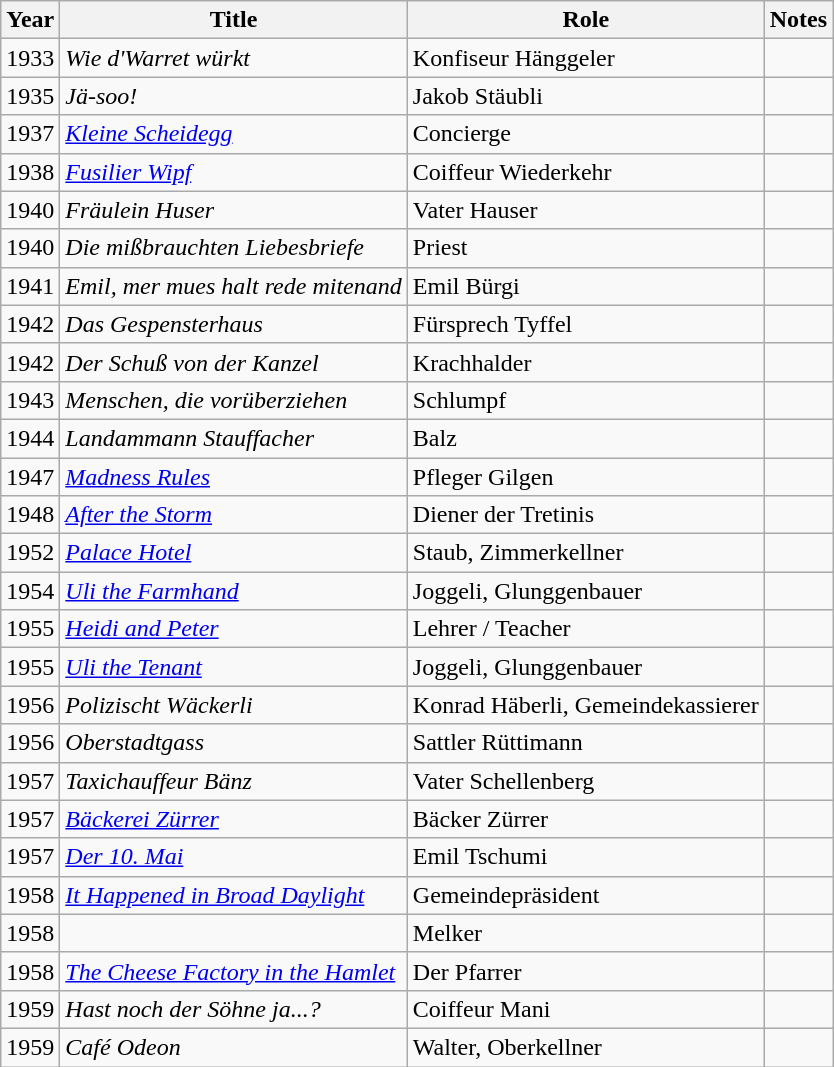<table class="wikitable">
<tr>
<th>Year</th>
<th>Title</th>
<th>Role</th>
<th>Notes</th>
</tr>
<tr>
<td>1933</td>
<td><em>Wie d'Warret würkt</em></td>
<td>Konfiseur Hänggeler</td>
<td></td>
</tr>
<tr>
<td>1935</td>
<td><em>Jä-soo!</em></td>
<td>Jakob Stäubli</td>
<td></td>
</tr>
<tr>
<td>1937</td>
<td><em><a href='#'>Kleine Scheidegg</a></em></td>
<td>Concierge</td>
<td></td>
</tr>
<tr>
<td>1938</td>
<td><em><a href='#'>Fusilier Wipf</a></em></td>
<td>Coiffeur Wiederkehr</td>
<td></td>
</tr>
<tr>
<td>1940</td>
<td><em>Fräulein Huser</em></td>
<td>Vater Hauser</td>
<td></td>
</tr>
<tr>
<td>1940</td>
<td><em>Die mißbrauchten Liebesbriefe</em></td>
<td>Priest</td>
<td></td>
</tr>
<tr>
<td>1941</td>
<td><em>Emil, mer mues halt rede mitenand</em></td>
<td>Emil Bürgi</td>
<td></td>
</tr>
<tr>
<td>1942</td>
<td><em>Das Gespensterhaus</em></td>
<td>Fürsprech Tyffel</td>
<td></td>
</tr>
<tr>
<td>1942</td>
<td><em>Der Schuß von der Kanzel</em></td>
<td>Krachhalder</td>
<td></td>
</tr>
<tr>
<td>1943</td>
<td><em>Menschen, die vorüberziehen</em></td>
<td>Schlumpf</td>
<td></td>
</tr>
<tr>
<td>1944</td>
<td><em>Landammann Stauffacher</em></td>
<td>Balz</td>
<td></td>
</tr>
<tr>
<td>1947</td>
<td><em><a href='#'>Madness Rules</a></em></td>
<td>Pfleger Gilgen</td>
<td></td>
</tr>
<tr>
<td>1948</td>
<td><em><a href='#'>After the Storm</a></em></td>
<td>Diener der Tretinis</td>
<td></td>
</tr>
<tr>
<td>1952</td>
<td><em><a href='#'>Palace Hotel</a></em></td>
<td>Staub, Zimmerkellner</td>
<td></td>
</tr>
<tr>
<td>1954</td>
<td><em><a href='#'>Uli the Farmhand</a></em></td>
<td>Joggeli, Glunggenbauer</td>
<td></td>
</tr>
<tr>
<td>1955</td>
<td><em><a href='#'>Heidi and Peter</a></em></td>
<td>Lehrer / Teacher</td>
<td></td>
</tr>
<tr>
<td>1955</td>
<td><em><a href='#'>Uli the Tenant</a></em></td>
<td>Joggeli, Glunggenbauer</td>
<td></td>
</tr>
<tr>
<td>1956</td>
<td><em>Polizischt Wäckerli</em></td>
<td>Konrad Häberli, Gemeindekassierer</td>
<td></td>
</tr>
<tr>
<td>1956</td>
<td><em>Oberstadtgass</em></td>
<td>Sattler Rüttimann</td>
<td></td>
</tr>
<tr>
<td>1957</td>
<td><em>Taxichauffeur Bänz</em></td>
<td>Vater Schellenberg</td>
<td></td>
</tr>
<tr>
<td>1957</td>
<td><em><a href='#'>Bäckerei Zürrer</a></em></td>
<td>Bäcker Zürrer</td>
<td></td>
</tr>
<tr>
<td>1957</td>
<td><em><a href='#'>Der 10. Mai</a></em></td>
<td>Emil Tschumi</td>
<td></td>
</tr>
<tr>
<td>1958</td>
<td><em><a href='#'>It Happened in Broad Daylight</a></em></td>
<td>Gemeindepräsident</td>
<td></td>
</tr>
<tr>
<td>1958</td>
<td><em></em></td>
<td>Melker</td>
<td></td>
</tr>
<tr>
<td>1958</td>
<td><em><a href='#'>The Cheese Factory in the Hamlet</a></em></td>
<td>Der Pfarrer</td>
<td></td>
</tr>
<tr>
<td>1959</td>
<td><em>Hast noch der Söhne ja...?</em></td>
<td>Coiffeur Mani</td>
<td></td>
</tr>
<tr>
<td>1959</td>
<td><em>Café Odeon</em></td>
<td>Walter, Oberkellner</td>
<td></td>
</tr>
</table>
